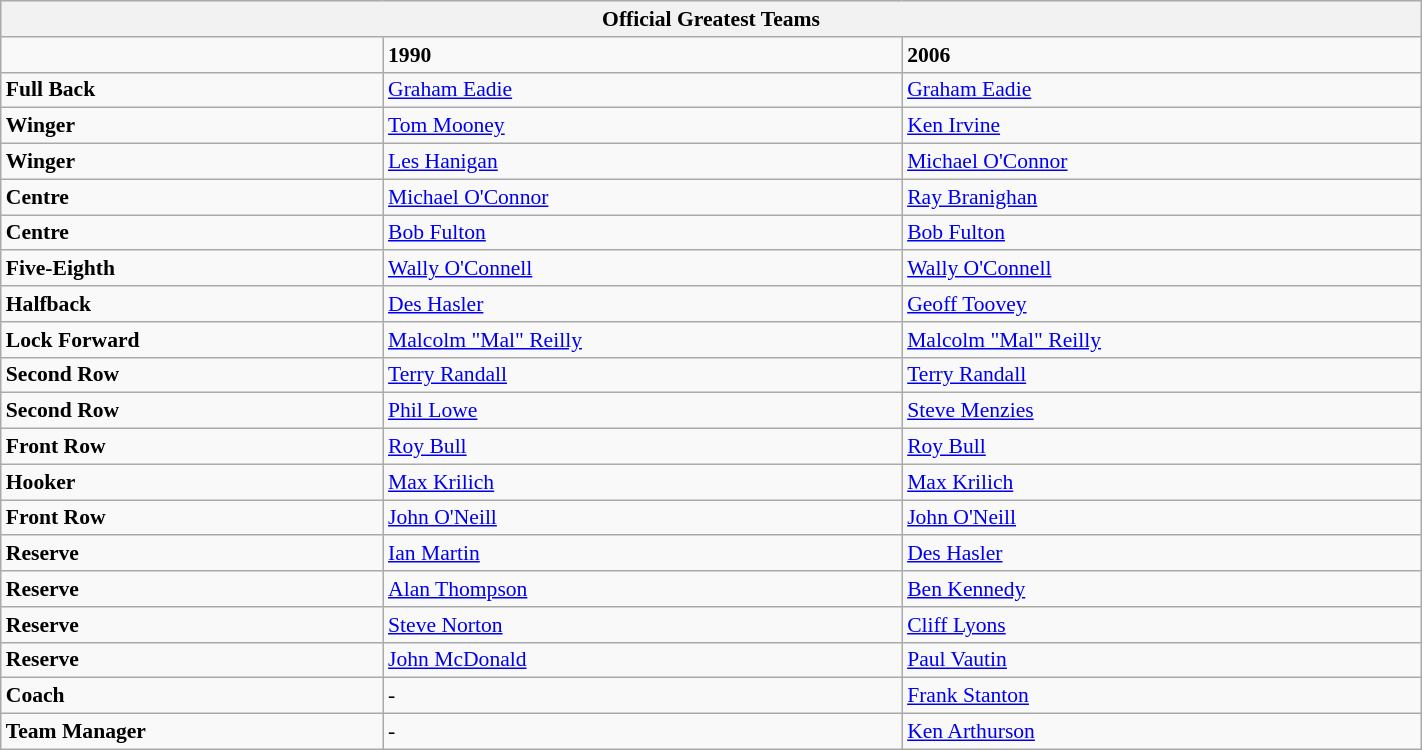<table class="wikitable" width="75%" style="font-size:90%">
<tr bgcolor="#efefef">
<th colspan=11>Official Greatest Teams</th>
</tr>
<tr>
<td><td> <strong>1990</strong> <td> <strong>2006</strong></td>
</tr>
<tr>
<td><strong>Full Back</strong> <td> <a href='#'>Graham Eadie</a> <td> <a href='#'>Graham Eadie</a></td>
</tr>
<tr>
<td><strong>Winger</strong> <td> <a href='#'>Tom Mooney</a> <td> <a href='#'>Ken Irvine</a></td>
</tr>
<tr>
<td><strong>Winger</strong> <td> <a href='#'>Les Hanigan</a> <td> <a href='#'>Michael O'Connor</a></td>
</tr>
<tr>
<td><strong>Centre</strong> <td> <a href='#'>Michael O'Connor</a> <td> <a href='#'>Ray Branighan</a></td>
</tr>
<tr>
<td><strong>Centre</strong> <td> <a href='#'>Bob Fulton</a> <td> <a href='#'>Bob Fulton</a></td>
</tr>
<tr>
<td><strong>Five-Eighth</strong> <td> <a href='#'>Wally O'Connell</a> <td> <a href='#'>Wally O'Connell</a></td>
</tr>
<tr>
<td><strong>Halfback</strong> <td> <a href='#'>Des Hasler</a> <td> <a href='#'>Geoff Toovey</a></td>
</tr>
<tr>
<td><strong>Lock Forward</strong> <td> <a href='#'>Malcolm "Mal" Reilly</a> <td> <a href='#'>Malcolm "Mal" Reilly</a></td>
</tr>
<tr>
<td><strong>Second Row</strong> <td> <a href='#'>Terry Randall</a> <td> <a href='#'>Terry Randall</a></td>
</tr>
<tr>
<td><strong>Second Row</strong> <td> <a href='#'>Phil Lowe</a> <td> <a href='#'>Steve Menzies</a></td>
</tr>
<tr>
<td><strong>Front Row</strong> <td> <a href='#'>Roy Bull</a> <td> <a href='#'>Roy Bull</a></td>
</tr>
<tr>
<td><strong>Hooker</strong> <td> <a href='#'>Max Krilich</a> <td> <a href='#'>Max Krilich</a></td>
</tr>
<tr>
<td><strong>Front Row</strong> <td> <a href='#'>John O'Neill</a> <td> <a href='#'>John O'Neill</a></td>
</tr>
<tr>
<td><strong>Reserve</strong> <td> <a href='#'>Ian Martin</a> <td> <a href='#'>Des Hasler</a></td>
</tr>
<tr>
<td><strong>Reserve</strong> <td> <a href='#'>Alan Thompson</a> <td> <a href='#'>Ben Kennedy</a></td>
</tr>
<tr>
<td><strong>Reserve</strong> <td> <a href='#'>Steve Norton</a> <td> <a href='#'>Cliff Lyons</a></td>
</tr>
<tr>
<td><strong>Reserve</strong> <td> <a href='#'>John McDonald</a> <td> <a href='#'>Paul Vautin</a></td>
</tr>
<tr>
<td><strong>Coach</strong> <td> - <td> <a href='#'>Frank Stanton</a></td>
</tr>
<tr>
<td><strong>Team Manager</strong> <td> - <td> <a href='#'>Ken Arthurson</a></td>
</tr>
</table>
